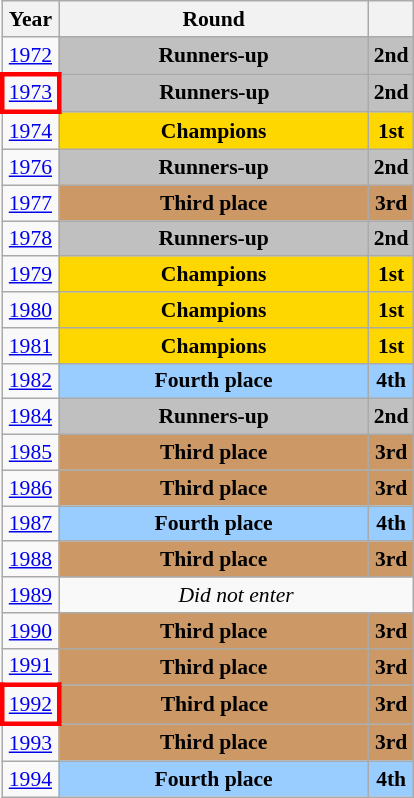<table class="wikitable" style="text-align: center; font-size:90%">
<tr>
<th>Year</th>
<th style="width:200px">Round</th>
<th></th>
</tr>
<tr>
<td><a href='#'>1972</a></td>
<td bgcolor=Silver><strong>Runners-up</strong></td>
<td bgcolor=Silver><strong>2nd</strong></td>
</tr>
<tr>
<td style="border: 3px solid red"><a href='#'>1973</a></td>
<td bgcolor=Silver><strong>Runners-up</strong></td>
<td bgcolor=Silver><strong>2nd</strong></td>
</tr>
<tr>
<td><a href='#'>1974</a></td>
<td bgcolor=Gold><strong>Champions</strong></td>
<td bgcolor=Gold><strong>1st</strong></td>
</tr>
<tr>
<td><a href='#'>1976</a></td>
<td bgcolor=Silver><strong>Runners-up</strong></td>
<td bgcolor=Silver><strong>2nd</strong></td>
</tr>
<tr>
<td><a href='#'>1977</a></td>
<td bgcolor="cc9966"><strong>Third place</strong></td>
<td bgcolor="cc9966"><strong>3rd</strong></td>
</tr>
<tr>
<td><a href='#'>1978</a></td>
<td bgcolor=Silver><strong>Runners-up</strong></td>
<td bgcolor=Silver><strong>2nd</strong></td>
</tr>
<tr>
<td><a href='#'>1979</a></td>
<td bgcolor=Gold><strong>Champions</strong></td>
<td bgcolor=Gold><strong>1st</strong></td>
</tr>
<tr>
<td><a href='#'>1980</a></td>
<td bgcolor=Gold><strong>Champions</strong></td>
<td bgcolor=Gold><strong>1st</strong></td>
</tr>
<tr>
<td><a href='#'>1981</a></td>
<td bgcolor=Gold><strong>Champions</strong></td>
<td bgcolor=Gold><strong>1st</strong></td>
</tr>
<tr>
<td><a href='#'>1982</a></td>
<td bgcolor="9acdff"><strong>Fourth place</strong></td>
<td bgcolor="9acdff"><strong>4th</strong></td>
</tr>
<tr>
<td><a href='#'>1984</a></td>
<td bgcolor=Silver><strong>Runners-up</strong></td>
<td bgcolor=Silver><strong>2nd</strong></td>
</tr>
<tr>
<td><a href='#'>1985</a></td>
<td bgcolor="cc9966"><strong>Third place</strong></td>
<td bgcolor="cc9966"><strong>3rd</strong></td>
</tr>
<tr>
<td><a href='#'>1986</a></td>
<td bgcolor="cc9966"><strong>Third place</strong></td>
<td bgcolor="cc9966"><strong>3rd</strong></td>
</tr>
<tr>
<td><a href='#'>1987</a></td>
<td bgcolor="9acdff"><strong>Fourth place</strong></td>
<td bgcolor="9acdff"><strong>4th</strong></td>
</tr>
<tr>
<td><a href='#'>1988</a></td>
<td bgcolor="cc9966"><strong>Third place</strong></td>
<td bgcolor="cc9966"><strong>3rd</strong></td>
</tr>
<tr>
<td><a href='#'>1989</a></td>
<td colspan="2"><em>Did not enter</em></td>
</tr>
<tr>
<td><a href='#'>1990</a></td>
<td bgcolor="cc9966"><strong>Third place</strong></td>
<td bgcolor="cc9966"><strong>3rd</strong></td>
</tr>
<tr>
<td><a href='#'>1991</a></td>
<td bgcolor="cc9966"><strong>Third place</strong></td>
<td bgcolor="cc9966"><strong>3rd</strong></td>
</tr>
<tr>
<td style="border: 3px solid red"><a href='#'>1992</a></td>
<td bgcolor="cc9966"><strong>Third place</strong></td>
<td bgcolor="cc9966"><strong>3rd</strong></td>
</tr>
<tr>
<td><a href='#'>1993</a></td>
<td bgcolor="cc9966"><strong>Third place</strong></td>
<td bgcolor="cc9966"><strong>3rd</strong></td>
</tr>
<tr>
<td><a href='#'>1994</a></td>
<td bgcolor="9acdff"><strong>Fourth place</strong></td>
<td bgcolor="9acdff"><strong>4th</strong></td>
</tr>
</table>
